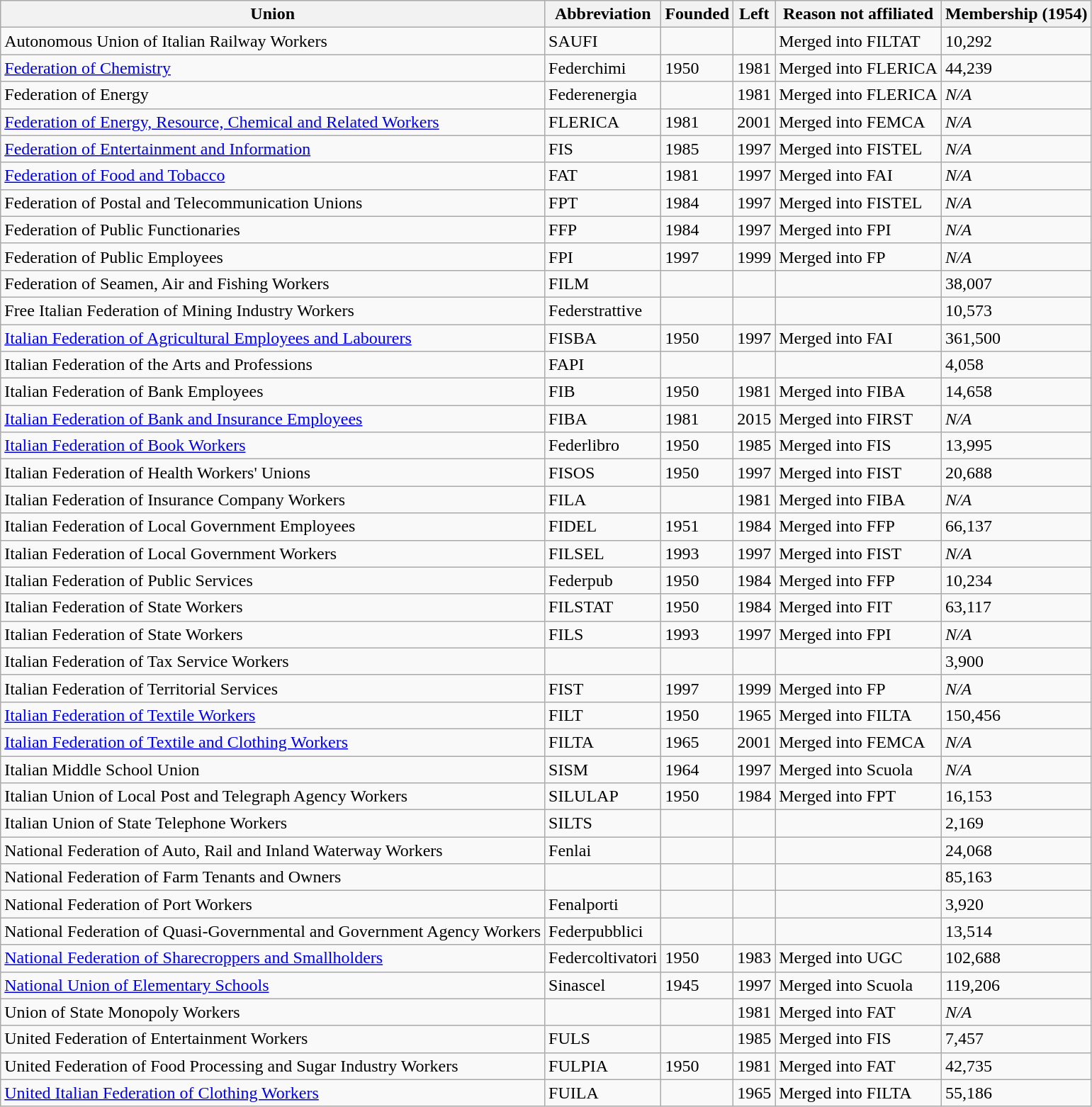<table class="wikitable sortable">
<tr>
<th>Union</th>
<th>Abbreviation</th>
<th>Founded</th>
<th>Left</th>
<th>Reason not affiliated</th>
<th>Membership (1954)</th>
</tr>
<tr>
<td>Autonomous Union of Italian Railway Workers</td>
<td>SAUFI</td>
<td></td>
<td></td>
<td>Merged into FILTAT</td>
<td>10,292</td>
</tr>
<tr>
<td><a href='#'>Federation of Chemistry</a></td>
<td>Federchimi</td>
<td>1950</td>
<td>1981</td>
<td>Merged into FLERICA</td>
<td>44,239</td>
</tr>
<tr>
<td>Federation of Energy</td>
<td>Federenergia</td>
<td></td>
<td>1981</td>
<td>Merged into FLERICA</td>
<td><em>N/A</em></td>
</tr>
<tr>
<td><a href='#'>Federation of Energy, Resource, Chemical and Related Workers</a></td>
<td>FLERICA</td>
<td>1981</td>
<td>2001</td>
<td>Merged into FEMCA</td>
<td><em>N/A</em></td>
</tr>
<tr>
<td><a href='#'>Federation of Entertainment and Information</a></td>
<td>FIS</td>
<td>1985</td>
<td>1997</td>
<td>Merged into FISTEL</td>
<td><em>N/A</em></td>
</tr>
<tr>
<td><a href='#'>Federation of Food and Tobacco</a></td>
<td>FAT</td>
<td>1981</td>
<td>1997</td>
<td>Merged into FAI</td>
<td><em>N/A</em></td>
</tr>
<tr>
<td>Federation of Postal and Telecommunication Unions</td>
<td>FPT</td>
<td>1984</td>
<td>1997</td>
<td>Merged into FISTEL</td>
<td><em>N/A</em></td>
</tr>
<tr>
<td>Federation of Public Functionaries</td>
<td>FFP</td>
<td>1984</td>
<td>1997</td>
<td>Merged into FPI</td>
<td><em>N/A</em></td>
</tr>
<tr>
<td>Federation of Public Employees</td>
<td>FPI</td>
<td>1997</td>
<td>1999</td>
<td>Merged into FP</td>
<td><em>N/A</em></td>
</tr>
<tr>
<td>Federation of Seamen, Air and Fishing Workers</td>
<td>FILM</td>
<td></td>
<td></td>
<td></td>
<td>38,007</td>
</tr>
<tr>
<td>Free Italian Federation of Mining Industry Workers</td>
<td>Federstrattive</td>
<td></td>
<td></td>
<td></td>
<td>10,573</td>
</tr>
<tr>
<td><a href='#'>Italian Federation of Agricultural Employees and Labourers</a></td>
<td>FISBA</td>
<td>1950</td>
<td>1997</td>
<td>Merged into FAI</td>
<td>361,500</td>
</tr>
<tr>
<td>Italian Federation of the Arts and Professions</td>
<td>FAPI</td>
<td></td>
<td></td>
<td></td>
<td>4,058</td>
</tr>
<tr>
<td>Italian Federation of Bank Employees</td>
<td>FIB</td>
<td>1950</td>
<td>1981</td>
<td>Merged into FIBA</td>
<td>14,658</td>
</tr>
<tr>
<td><a href='#'>Italian Federation of Bank and Insurance Employees</a></td>
<td>FIBA</td>
<td>1981</td>
<td>2015</td>
<td>Merged into FIRST</td>
<td><em>N/A</em></td>
</tr>
<tr>
<td><a href='#'>Italian Federation of Book Workers</a></td>
<td>Federlibro</td>
<td>1950</td>
<td>1985</td>
<td>Merged into FIS</td>
<td>13,995</td>
</tr>
<tr>
<td>Italian Federation of Health Workers' Unions</td>
<td>FISOS</td>
<td>1950</td>
<td>1997</td>
<td>Merged into FIST</td>
<td>20,688</td>
</tr>
<tr>
<td>Italian Federation of Insurance Company Workers</td>
<td>FILA</td>
<td></td>
<td>1981</td>
<td>Merged into FIBA</td>
<td><em>N/A</em></td>
</tr>
<tr>
<td>Italian Federation of Local Government Employees</td>
<td>FIDEL</td>
<td>1951</td>
<td>1984</td>
<td>Merged into FFP</td>
<td>66,137</td>
</tr>
<tr>
<td>Italian Federation of Local Government Workers</td>
<td>FILSEL</td>
<td>1993</td>
<td>1997</td>
<td>Merged into FIST</td>
<td><em>N/A</em></td>
</tr>
<tr>
<td>Italian Federation of Public Services</td>
<td>Federpub</td>
<td>1950</td>
<td>1984</td>
<td>Merged into FFP</td>
<td>10,234</td>
</tr>
<tr>
<td>Italian Federation of State Workers</td>
<td>FILSTAT</td>
<td>1950</td>
<td>1984</td>
<td>Merged into FIT</td>
<td>63,117</td>
</tr>
<tr>
<td>Italian Federation of State Workers</td>
<td>FILS</td>
<td>1993</td>
<td>1997</td>
<td>Merged into FPI</td>
<td><em>N/A</em></td>
</tr>
<tr>
<td>Italian Federation of Tax Service Workers</td>
<td></td>
<td></td>
<td></td>
<td></td>
<td>3,900</td>
</tr>
<tr>
<td>Italian Federation of Territorial Services</td>
<td>FIST</td>
<td>1997</td>
<td>1999</td>
<td>Merged into FP</td>
<td><em>N/A</em></td>
</tr>
<tr>
<td><a href='#'>Italian Federation of Textile Workers</a></td>
<td>FILT</td>
<td>1950</td>
<td>1965</td>
<td>Merged into FILTA</td>
<td>150,456</td>
</tr>
<tr>
<td><a href='#'>Italian Federation of Textile and Clothing Workers</a></td>
<td>FILTA</td>
<td>1965</td>
<td>2001</td>
<td>Merged into FEMCA</td>
<td><em>N/A</em></td>
</tr>
<tr>
<td>Italian Middle School Union</td>
<td>SISM</td>
<td>1964</td>
<td>1997</td>
<td>Merged into Scuola</td>
<td><em>N/A</em></td>
</tr>
<tr>
<td>Italian Union of Local Post and Telegraph Agency Workers</td>
<td>SILULAP</td>
<td>1950</td>
<td>1984</td>
<td>Merged into FPT</td>
<td>16,153</td>
</tr>
<tr>
<td>Italian Union of State Telephone Workers</td>
<td>SILTS</td>
<td></td>
<td></td>
<td></td>
<td>2,169</td>
</tr>
<tr>
<td>National Federation of Auto, Rail and Inland Waterway Workers</td>
<td>Fenlai</td>
<td></td>
<td></td>
<td></td>
<td>24,068</td>
</tr>
<tr>
<td>National Federation of Farm Tenants and Owners</td>
<td></td>
<td></td>
<td></td>
<td></td>
<td>85,163</td>
</tr>
<tr>
<td>National Federation of Port Workers</td>
<td>Fenalporti</td>
<td></td>
<td></td>
<td></td>
<td>3,920</td>
</tr>
<tr>
<td>National Federation of Quasi-Governmental and Government Agency Workers</td>
<td>Federpubblici</td>
<td></td>
<td></td>
<td></td>
<td>13,514</td>
</tr>
<tr>
<td><a href='#'>National Federation of Sharecroppers and Smallholders</a></td>
<td>Federcoltivatori</td>
<td>1950</td>
<td>1983</td>
<td>Merged into UGC</td>
<td>102,688</td>
</tr>
<tr>
<td><a href='#'>National Union of Elementary Schools</a></td>
<td>Sinascel</td>
<td>1945</td>
<td>1997</td>
<td>Merged into Scuola</td>
<td>119,206</td>
</tr>
<tr>
<td>Union of State Monopoly Workers</td>
<td></td>
<td></td>
<td>1981</td>
<td>Merged into FAT</td>
<td><em>N/A</em></td>
</tr>
<tr>
<td>United Federation of Entertainment Workers</td>
<td>FULS</td>
<td></td>
<td>1985</td>
<td>Merged into FIS</td>
<td>7,457</td>
</tr>
<tr>
<td>United Federation of Food Processing and Sugar Industry Workers</td>
<td>FULPIA</td>
<td>1950</td>
<td>1981</td>
<td>Merged into FAT</td>
<td>42,735</td>
</tr>
<tr>
<td><a href='#'>United Italian Federation of Clothing Workers</a></td>
<td>FUILA</td>
<td></td>
<td>1965</td>
<td>Merged into FILTA</td>
<td>55,186</td>
</tr>
</table>
